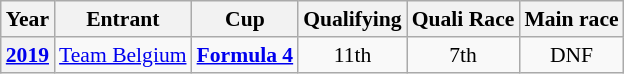<table class="wikitable" style="text-align:center; font-size:90%">
<tr>
<th>Year</th>
<th>Entrant</th>
<th>Cup</th>
<th>Qualifying</th>
<th>Quali Race</th>
<th>Main race</th>
</tr>
<tr>
<th><a href='#'>2019</a></th>
<td> <a href='#'>Team Belgium</a></td>
<td><a href='#'><strong><span>Formula 4</span></strong></a></td>
<td>11th</td>
<td>7th</td>
<td>DNF</td>
</tr>
</table>
